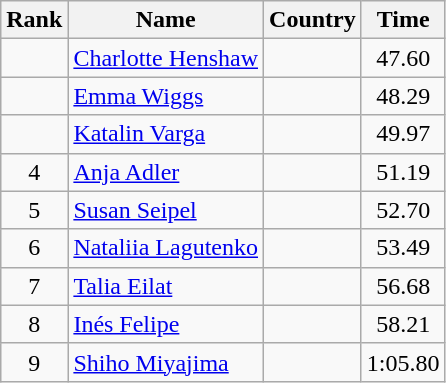<table class="wikitable" style="text-align:center">
<tr>
<th>Rank</th>
<th>Name</th>
<th>Country</th>
<th>Time</th>
</tr>
<tr>
<td></td>
<td align="left"><a href='#'>Charlotte Henshaw</a></td>
<td align="left"></td>
<td>47.60</td>
</tr>
<tr>
<td></td>
<td align="left"><a href='#'>Emma Wiggs</a></td>
<td align="left"></td>
<td>48.29</td>
</tr>
<tr>
<td></td>
<td align="left"><a href='#'>Katalin Varga</a></td>
<td align="left"></td>
<td>49.97</td>
</tr>
<tr>
<td>4</td>
<td align="left"><a href='#'>Anja Adler</a></td>
<td align="left"></td>
<td>51.19</td>
</tr>
<tr>
<td>5</td>
<td align="left"><a href='#'>Susan Seipel</a></td>
<td align="left"></td>
<td>52.70</td>
</tr>
<tr>
<td>6</td>
<td align="left"><a href='#'>Nataliia Lagutenko</a></td>
<td align="left"></td>
<td>53.49</td>
</tr>
<tr>
<td>7</td>
<td align="left"><a href='#'>Talia Eilat</a></td>
<td align="left"></td>
<td>56.68</td>
</tr>
<tr>
<td>8</td>
<td align="left"><a href='#'>Inés Felipe</a></td>
<td align="left"></td>
<td>58.21</td>
</tr>
<tr>
<td>9</td>
<td align="left"><a href='#'>Shiho Miyajima</a></td>
<td align="left"></td>
<td>1:05.80</td>
</tr>
</table>
